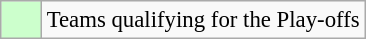<table class="wikitable" style="font-size: 95%">
<tr>
<td style="background:#cfc; width:20px;"> </td>
<td>Teams qualifying for the Play-offs</td>
</tr>
</table>
